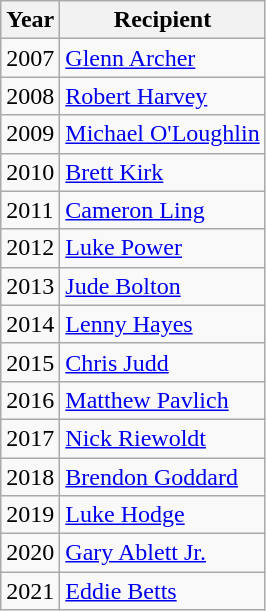<table class="wikitable">
<tr>
<th>Year</th>
<th>Recipient</th>
</tr>
<tr>
<td>2007</td>
<td><a href='#'>Glenn Archer</a></td>
</tr>
<tr>
<td>2008</td>
<td><a href='#'>Robert Harvey</a></td>
</tr>
<tr>
<td>2009</td>
<td><a href='#'>Michael O'Loughlin</a></td>
</tr>
<tr>
<td>2010</td>
<td><a href='#'>Brett Kirk</a></td>
</tr>
<tr>
<td>2011</td>
<td><a href='#'>Cameron Ling</a></td>
</tr>
<tr>
<td>2012</td>
<td><a href='#'>Luke Power</a></td>
</tr>
<tr>
<td>2013</td>
<td><a href='#'>Jude Bolton</a></td>
</tr>
<tr>
<td>2014</td>
<td><a href='#'>Lenny Hayes</a></td>
</tr>
<tr>
<td>2015</td>
<td><a href='#'>Chris Judd</a></td>
</tr>
<tr>
<td>2016</td>
<td><a href='#'>Matthew Pavlich</a></td>
</tr>
<tr>
<td>2017</td>
<td><a href='#'>Nick Riewoldt</a></td>
</tr>
<tr>
<td>2018</td>
<td><a href='#'>Brendon Goddard</a></td>
</tr>
<tr>
<td>2019</td>
<td><a href='#'>Luke Hodge</a></td>
</tr>
<tr>
<td>2020</td>
<td><a href='#'>Gary Ablett Jr.</a></td>
</tr>
<tr>
<td>2021</td>
<td><a href='#'>Eddie Betts</a></td>
</tr>
</table>
